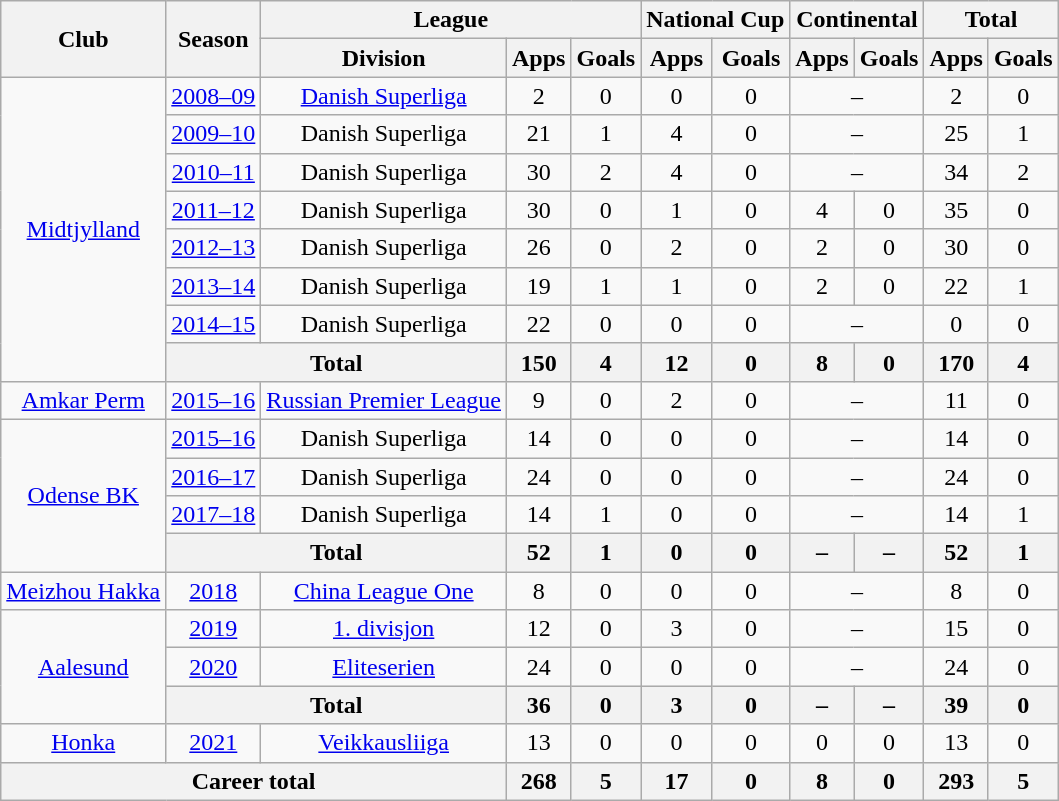<table class="wikitable" style="text-align: center;">
<tr>
<th rowspan="2">Club</th>
<th rowspan="2">Season</th>
<th colspan="3">League</th>
<th colspan="2">National Cup</th>
<th colspan="2">Continental</th>
<th colspan="2">Total</th>
</tr>
<tr>
<th>Division</th>
<th>Apps</th>
<th>Goals</th>
<th>Apps</th>
<th>Goals</th>
<th>Apps</th>
<th>Goals</th>
<th>Apps</th>
<th>Goals</th>
</tr>
<tr>
<td rowspan="8" valign="center"><a href='#'>Midtjylland</a></td>
<td><a href='#'>2008–09</a></td>
<td><a href='#'>Danish Superliga</a></td>
<td>2</td>
<td>0</td>
<td>0</td>
<td>0</td>
<td colspan="2">–</td>
<td>2</td>
<td>0</td>
</tr>
<tr>
<td><a href='#'>2009–10</a></td>
<td>Danish Superliga</td>
<td>21</td>
<td>1</td>
<td>4</td>
<td>0</td>
<td colspan="2">–</td>
<td>25</td>
<td>1</td>
</tr>
<tr>
<td><a href='#'>2010–11</a></td>
<td>Danish Superliga</td>
<td>30</td>
<td>2</td>
<td>4</td>
<td>0</td>
<td colspan="2">–</td>
<td>34</td>
<td>2</td>
</tr>
<tr>
<td><a href='#'>2011–12</a></td>
<td>Danish Superliga</td>
<td>30</td>
<td>0</td>
<td>1</td>
<td>0</td>
<td>4</td>
<td>0</td>
<td>35</td>
<td>0</td>
</tr>
<tr>
<td><a href='#'>2012–13</a></td>
<td>Danish Superliga</td>
<td>26</td>
<td>0</td>
<td>2</td>
<td>0</td>
<td>2</td>
<td>0</td>
<td>30</td>
<td>0</td>
</tr>
<tr>
<td><a href='#'>2013–14</a></td>
<td>Danish Superliga</td>
<td>19</td>
<td>1</td>
<td>1</td>
<td>0</td>
<td>2</td>
<td>0</td>
<td>22</td>
<td>1</td>
</tr>
<tr>
<td><a href='#'>2014–15</a></td>
<td>Danish Superliga</td>
<td>22</td>
<td>0</td>
<td>0</td>
<td>0</td>
<td colspan="2">–</td>
<td>0</td>
<td>0</td>
</tr>
<tr>
<th colspan="2">Total</th>
<th>150</th>
<th>4</th>
<th>12</th>
<th>0</th>
<th>8</th>
<th>0</th>
<th>170</th>
<th>4</th>
</tr>
<tr>
<td><a href='#'>Amkar Perm</a></td>
<td><a href='#'>2015–16</a></td>
<td><a href='#'>Russian Premier League</a></td>
<td>9</td>
<td>0</td>
<td>2</td>
<td>0</td>
<td colspan="2">–</td>
<td>11</td>
<td>0</td>
</tr>
<tr>
<td rowspan="4" valign="center"><a href='#'>Odense BK</a></td>
<td><a href='#'>2015–16</a></td>
<td>Danish Superliga</td>
<td>14</td>
<td>0</td>
<td>0</td>
<td>0</td>
<td colspan="2">–</td>
<td>14</td>
<td>0</td>
</tr>
<tr>
<td><a href='#'>2016–17</a></td>
<td>Danish Superliga</td>
<td>24</td>
<td>0</td>
<td>0</td>
<td>0</td>
<td colspan="2">–</td>
<td>24</td>
<td>0</td>
</tr>
<tr>
<td><a href='#'>2017–18</a></td>
<td>Danish Superliga</td>
<td>14</td>
<td>1</td>
<td>0</td>
<td>0</td>
<td colspan="2">–</td>
<td>14</td>
<td>1</td>
</tr>
<tr>
<th colspan="2">Total</th>
<th>52</th>
<th>1</th>
<th>0</th>
<th>0</th>
<th>–</th>
<th>–</th>
<th>52</th>
<th>1</th>
</tr>
<tr>
<td><a href='#'>Meizhou Hakka</a></td>
<td><a href='#'>2018</a></td>
<td rowspan="1" valign="center"><a href='#'>China League One</a></td>
<td>8</td>
<td>0</td>
<td>0</td>
<td>0</td>
<td colspan="2">–</td>
<td>8</td>
<td>0</td>
</tr>
<tr>
<td rowspan="3" valign="center"><a href='#'>Aalesund</a></td>
<td><a href='#'>2019</a></td>
<td rowspan="1" valign="center"><a href='#'>1. divisjon</a></td>
<td>12</td>
<td>0</td>
<td>3</td>
<td>0</td>
<td colspan="2">–</td>
<td>15</td>
<td>0</td>
</tr>
<tr>
<td><a href='#'>2020</a></td>
<td rowspan="1" valign="center"><a href='#'>Eliteserien</a></td>
<td>24</td>
<td>0</td>
<td>0</td>
<td>0</td>
<td colspan="2">–</td>
<td>24</td>
<td>0</td>
</tr>
<tr>
<th colspan="2">Total</th>
<th>36</th>
<th>0</th>
<th>3</th>
<th>0</th>
<th>–</th>
<th>–</th>
<th>39</th>
<th>0</th>
</tr>
<tr>
<td><a href='#'>Honka</a></td>
<td><a href='#'>2021</a></td>
<td><a href='#'>Veikkausliiga</a></td>
<td>13</td>
<td>0</td>
<td>0</td>
<td>0</td>
<td>0</td>
<td>0</td>
<td>13</td>
<td>0</td>
</tr>
<tr>
<th colspan="3">Career total</th>
<th>268</th>
<th>5</th>
<th>17</th>
<th>0</th>
<th>8</th>
<th>0</th>
<th>293</th>
<th>5</th>
</tr>
</table>
